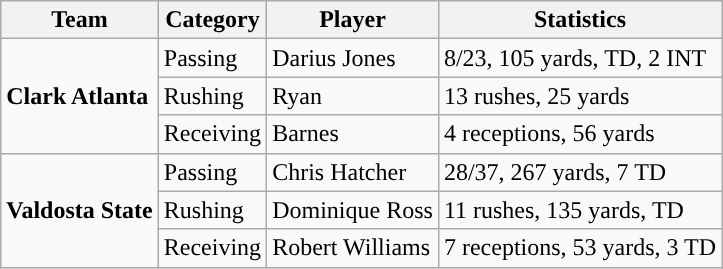<table class="wikitable" style="float: left;">
<tr>
<th>Team</th>
<th>Category</th>
<th>Player</th>
<th>Statistics</th>
</tr>
<tr>
<td rowspan=3><strong>Clark Atlanta</strong></td>
<td>Passing</td>
<td>Darius Jones</td>
<td>8/23, 105 yards, TD, 2 INT</td>
</tr>
<tr>
<td>Rushing</td>
<td>Ryan</td>
<td>13 rushes, 25 yards</td>
</tr>
<tr>
<td>Receiving</td>
<td>Barnes</td>
<td>4 receptions, 56 yards</td>
</tr>
<tr>
<td rowspan=3><strong>Valdosta State</strong></td>
<td>Passing</td>
<td>Chris Hatcher</td>
<td>28/37, 267 yards, 7 TD</td>
</tr>
<tr>
<td>Rushing</td>
<td>Dominique Ross</td>
<td>11 rushes, 135 yards, TD</td>
</tr>
<tr>
<td>Receiving</td>
<td>Robert Williams</td>
<td>7 receptions, 53 yards, 3 TD</td>
</tr>
</table>
